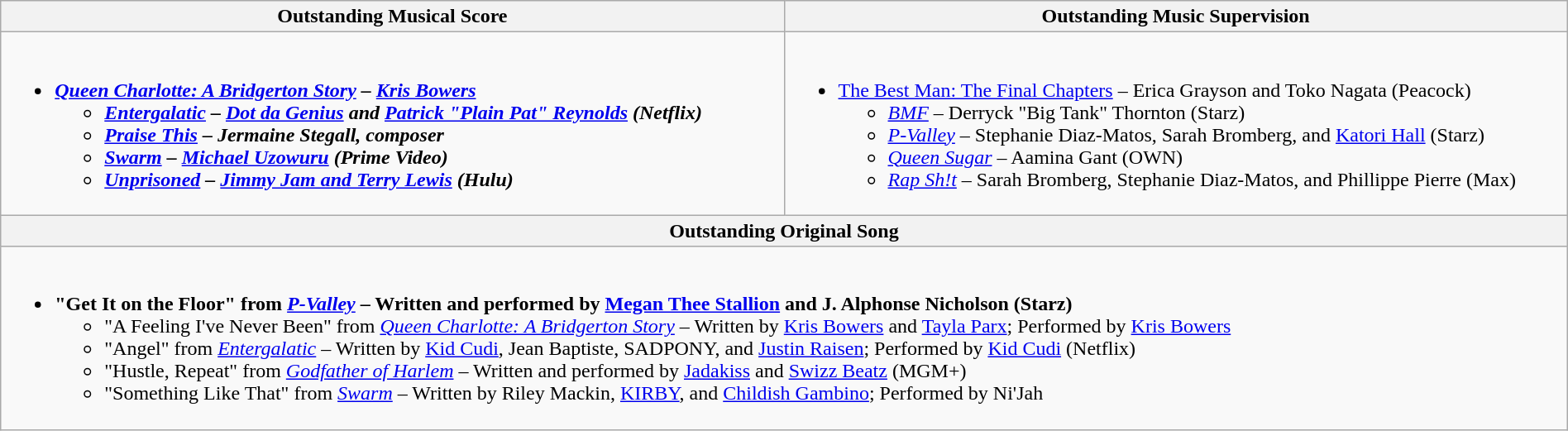<table class=wikitable width="100%">
<tr>
<th width="50%">Outstanding Musical Score</th>
<th width="50%">Outstanding Music Supervision</th>
</tr>
<tr>
<td valign="top"><br><ul><li><strong><em><a href='#'>Queen Charlotte: A Bridgerton Story</a><em> – <a href='#'>Kris Bowers</a><strong><ul><li></em><a href='#'>Entergalatic</a><em> – <a href='#'>Dot da Genius</a> and <a href='#'>Patrick "Plain Pat" Reynolds</a> (Netflix)</li><li></em><a href='#'>Praise This</a><em> – Jermaine Stegall, composer</li><li></em><a href='#'>Swarm</a><em> – <a href='#'>Michael Uzowuru</a> (Prime Video)</li><li></em><a href='#'>Unprisoned</a><em> – <a href='#'>Jimmy Jam and Terry Lewis</a> (Hulu)</li></ul></li></ul></td>
<td valign="top"><br><ul><li></em></strong><a href='#'>The Best Man: The Final Chapters</a></em> – Erica Grayson and Toko Nagata (Peacock)</strong><ul><li><em><a href='#'>BMF</a></em> – Derryck "Big Tank" Thornton (Starz)</li><li><em><a href='#'>P-Valley</a></em> – Stephanie Diaz-Matos, Sarah Bromberg, and <a href='#'>Katori Hall</a> (Starz)</li><li><em><a href='#'>Queen Sugar</a></em> – Aamina Gant (OWN)</li><li><em><a href='#'>Rap Sh!t</a></em> – Sarah Bromberg, Stephanie Diaz-Matos, and Phillippe Pierre (Max)</li></ul></li></ul></td>
</tr>
<tr>
<th width="50%" colspan="2">Outstanding Original Song</th>
</tr>
<tr>
<td valign="top" colspan="2"><br><ul><li><strong>"Get It on the Floor" from <em><a href='#'>P-Valley</a></em> – Written and performed by <a href='#'>Megan Thee Stallion</a> and J. Alphonse Nicholson (Starz)</strong><ul><li>"A Feeling I've Never Been" from <em><a href='#'>Queen Charlotte: A Bridgerton Story</a></em> – Written by <a href='#'>Kris Bowers</a> and <a href='#'>Tayla Parx</a>; Performed by <a href='#'>Kris Bowers</a></li><li>"Angel" from <em><a href='#'>Entergalatic</a></em> – Written by <a href='#'>Kid Cudi</a>, Jean Baptiste, SADPONY, and <a href='#'>Justin Raisen</a>; Performed by <a href='#'>Kid Cudi</a> (Netflix)</li><li>"Hustle, Repeat" from <em><a href='#'>Godfather of Harlem</a></em> – Written and performed by <a href='#'>Jadakiss</a> and <a href='#'>Swizz Beatz</a> (MGM+)</li><li>"Something Like That" from <em><a href='#'>Swarm</a></em> – Written by Riley Mackin, <a href='#'>KIRBY</a>, and <a href='#'>Childish Gambino</a>; Performed by Ni'Jah</li></ul></li></ul></td>
</tr>
</table>
